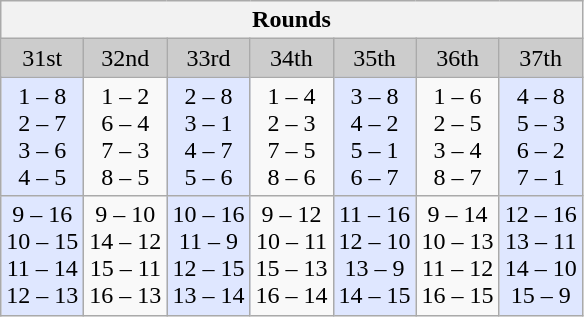<table class="wikitable">
<tr>
<th colspan="7">Rounds</th>
</tr>
<tr>
<td align="center" bgcolor="#CCCCCC">31st</td>
<td align="center" bgcolor="#CCCCCC">32nd</td>
<td align="center" bgcolor="#CCCCCC">33rd</td>
<td align="center" bgcolor="#CCCCCC">34th</td>
<td align="center" bgcolor="#CCCCCC">35th</td>
<td align="center" bgcolor="#CCCCCC">36th</td>
<td align="center" bgcolor="#CCCCCC">37th</td>
</tr>
<tr>
<td align="center" bgcolor="#DFE7FF">1 – 8<br>2 – 7<br>3 – 6<br>4 – 5</td>
<td align="center">1 – 2<br>6 – 4<br>7 – 3<br>8 – 5</td>
<td align="center" bgcolor="#DFE7FF">2 – 8<br>3 – 1<br>4 – 7<br>5 – 6</td>
<td align="center">1 – 4<br>2 – 3<br>7 – 5<br>8 – 6</td>
<td align="center" bgcolor="#DFE7FF">3 – 8<br>4 – 2<br>5 – 1<br>6 – 7</td>
<td align="center">1 – 6<br>2 – 5<br>3 – 4<br>8 – 7</td>
<td align="center" bgcolor="#DFE7FF">4 – 8<br>5 – 3<br>6 – 2<br>7 – 1</td>
</tr>
<tr>
<td align="center" bgcolor="#DFE7FF">9 – 16<br>10 – 15<br>11 – 14<br>12 – 13</td>
<td align="center">9 – 10<br>14 – 12<br>15 – 11<br>16 – 13</td>
<td align="center" bgcolor="#DFE7FF">10 – 16<br>11 – 9<br>12 – 15<br>13 – 14</td>
<td align="center">9 – 12<br>10 – 11<br>15 – 13<br>16 – 14</td>
<td align="center" bgcolor="#DFE7FF">11 – 16<br>12 – 10<br>13 – 9<br>14 – 15</td>
<td align="center">9 – 14<br>10 – 13<br>11 – 12<br>16 – 15</td>
<td align="center" bgcolor="#DFE7FF">12 – 16<br>13 – 11<br>14 – 10<br>15 – 9</td>
</tr>
</table>
